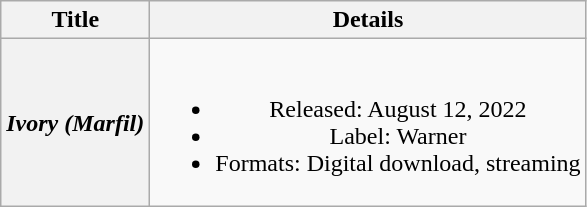<table class="wikitable plainrowheaders" style="text-align:center">
<tr>
<th scope="col">Title</th>
<th scope="col">Details</th>
</tr>
<tr>
<th scope="row"><em>Ivory (Marfil)</em></th>
<td><br><ul><li>Released: August 12, 2022</li><li>Label: Warner</li><li>Formats: Digital download, streaming</li></ul></td>
</tr>
</table>
